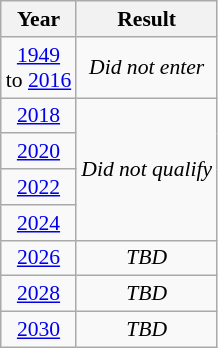<table class="wikitable" style="text-align: center; font-size:90%">
<tr>
<th>Year</th>
<th>Result</th>
</tr>
<tr>
<td> <a href='#'>1949</a><br>to  <a href='#'>2016</a></td>
<td><em>Did not enter</em></td>
</tr>
<tr>
<td> <a href='#'>2018</a></td>
<td rowspan="4"><em>Did not qualify</em></td>
</tr>
<tr>
<td> <a href='#'>2020</a></td>
</tr>
<tr>
<td> <a href='#'>2022</a></td>
</tr>
<tr>
<td> <a href='#'>2024</a></td>
</tr>
<tr>
<td> <a href='#'>2026</a></td>
<td><em>TBD</em></td>
</tr>
<tr>
<td> <a href='#'>2028</a></td>
<td><em>TBD</em></td>
</tr>
<tr>
<td> <a href='#'>2030</a></td>
<td><em>TBD</em></td>
</tr>
</table>
